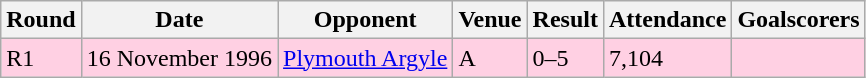<table class="wikitable">
<tr>
<th>Round</th>
<th>Date</th>
<th>Opponent</th>
<th>Venue</th>
<th>Result</th>
<th>Attendance</th>
<th>Goalscorers</th>
</tr>
<tr style="background-color: #ffd0e3;">
<td>R1</td>
<td>16 November 1996</td>
<td><a href='#'>Plymouth Argyle</a></td>
<td>A</td>
<td>0–5</td>
<td>7,104</td>
<td></td>
</tr>
</table>
